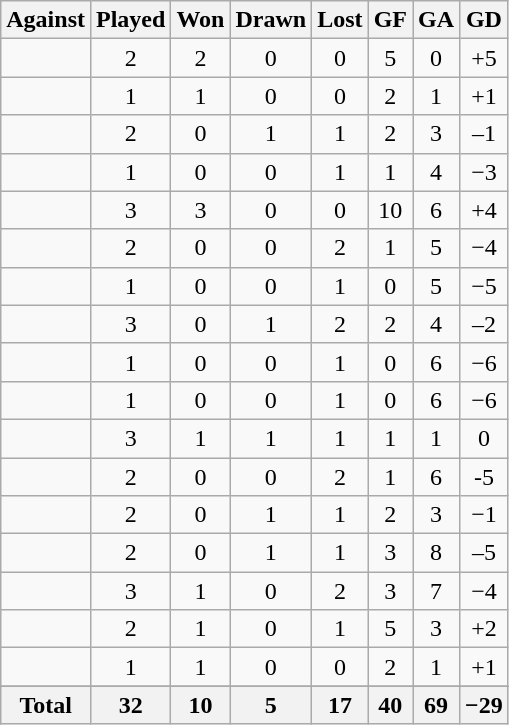<table class="sortable wikitable" style="text-align: center;">
<tr>
<th>Against</th>
<th>Played</th>
<th>Won</th>
<th>Drawn</th>
<th>Lost</th>
<th>GF</th>
<th>GA</th>
<th>GD</th>
</tr>
<tr>
<td align=left></td>
<td>2</td>
<td>2</td>
<td>0</td>
<td>0</td>
<td>5</td>
<td>0</td>
<td>+5</td>
</tr>
<tr>
<td align=left></td>
<td>1</td>
<td>1</td>
<td>0</td>
<td>0</td>
<td>2</td>
<td>1</td>
<td>+1</td>
</tr>
<tr>
<td align=left></td>
<td>2</td>
<td>0</td>
<td>1</td>
<td>1</td>
<td>2</td>
<td>3</td>
<td>–1</td>
</tr>
<tr>
<td align=left></td>
<td>1</td>
<td>0</td>
<td>0</td>
<td>1</td>
<td>1</td>
<td>4</td>
<td>−3</td>
</tr>
<tr>
<td align=left></td>
<td>3</td>
<td>3</td>
<td>0</td>
<td>0</td>
<td>10</td>
<td>6</td>
<td>+4</td>
</tr>
<tr>
<td align=left></td>
<td>2</td>
<td>0</td>
<td>0</td>
<td>2</td>
<td>1</td>
<td>5</td>
<td>−4</td>
</tr>
<tr>
<td align=left></td>
<td>1</td>
<td>0</td>
<td>0</td>
<td>1</td>
<td>0</td>
<td>5</td>
<td>−5</td>
</tr>
<tr>
<td align=left></td>
<td>3</td>
<td>0</td>
<td>1</td>
<td>2</td>
<td>2</td>
<td>4</td>
<td>–2</td>
</tr>
<tr>
<td align=left></td>
<td>1</td>
<td>0</td>
<td>0</td>
<td>1</td>
<td>0</td>
<td>6</td>
<td>−6</td>
</tr>
<tr>
<td align=left></td>
<td>1</td>
<td>0</td>
<td>0</td>
<td>1</td>
<td>0</td>
<td>6</td>
<td>−6</td>
</tr>
<tr>
<td align=left></td>
<td>3</td>
<td>1</td>
<td>1</td>
<td>1</td>
<td>1</td>
<td>1</td>
<td>0</td>
</tr>
<tr>
<td align=left></td>
<td>2</td>
<td>0</td>
<td>0</td>
<td>2</td>
<td>1</td>
<td>6</td>
<td>-5</td>
</tr>
<tr>
<td align=left></td>
<td>2</td>
<td>0</td>
<td>1</td>
<td>1</td>
<td>2</td>
<td>3</td>
<td>−1</td>
</tr>
<tr>
<td align=left></td>
<td>2</td>
<td>0</td>
<td>1</td>
<td>1</td>
<td>3</td>
<td>8</td>
<td>–5</td>
</tr>
<tr>
<td align=left></td>
<td>3</td>
<td>1</td>
<td>0</td>
<td>2</td>
<td>3</td>
<td>7</td>
<td>−4</td>
</tr>
<tr>
<td align=left></td>
<td>2</td>
<td>1</td>
<td>0</td>
<td>1</td>
<td>5</td>
<td>3</td>
<td>+2</td>
</tr>
<tr>
<td align=left></td>
<td>1</td>
<td>1</td>
<td>0</td>
<td>0</td>
<td>2</td>
<td>1</td>
<td>+1</td>
</tr>
<tr>
</tr>
<tr class="sortbottom">
<th>Total</th>
<th>32</th>
<th>10</th>
<th>5</th>
<th>17</th>
<th>40</th>
<th>69</th>
<th>−29</th>
</tr>
</table>
